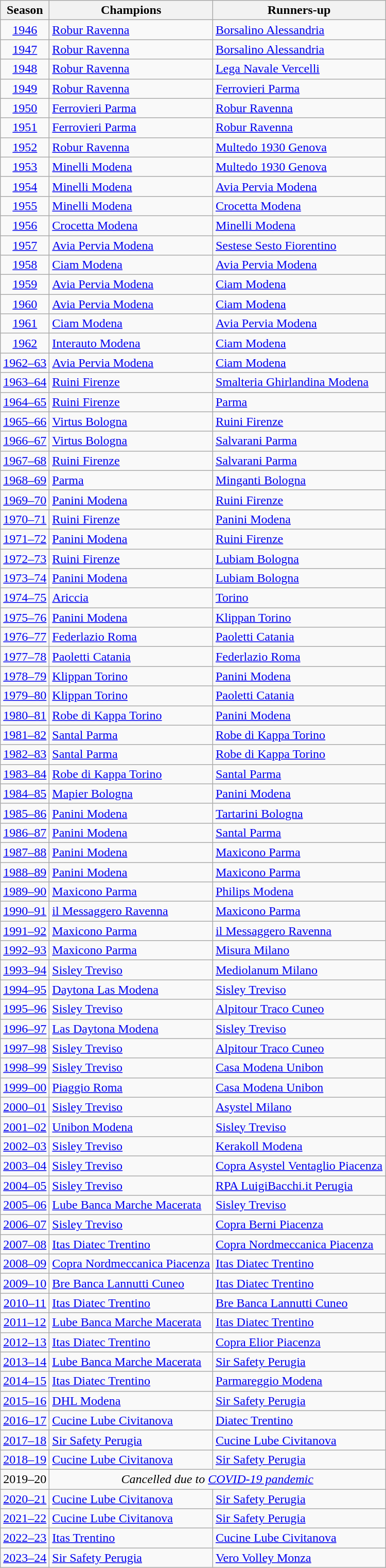<table class="wikitable">
<tr>
<th>Season</th>
<th>Champions</th>
<th>Runners-up</th>
</tr>
<tr>
<td align="center"><a href='#'>1946</a></td>
<td><a href='#'>Robur Ravenna</a></td>
<td><a href='#'>Borsalino Alessandria</a></td>
</tr>
<tr>
<td align="center"><a href='#'>1947</a></td>
<td><a href='#'>Robur Ravenna</a></td>
<td><a href='#'>Borsalino Alessandria</a></td>
</tr>
<tr>
<td align="center"><a href='#'>1948</a></td>
<td><a href='#'>Robur Ravenna</a></td>
<td><a href='#'>Lega Navale Vercelli</a></td>
</tr>
<tr>
<td align="center"><a href='#'>1949</a></td>
<td><a href='#'>Robur Ravenna</a></td>
<td><a href='#'>Ferrovieri Parma</a></td>
</tr>
<tr>
<td align="center"><a href='#'>1950</a></td>
<td><a href='#'>Ferrovieri Parma</a></td>
<td><a href='#'>Robur Ravenna</a></td>
</tr>
<tr>
<td align="center"><a href='#'>1951</a></td>
<td><a href='#'>Ferrovieri Parma</a></td>
<td><a href='#'>Robur Ravenna</a></td>
</tr>
<tr>
<td align="center"><a href='#'>1952</a></td>
<td><a href='#'>Robur Ravenna</a></td>
<td><a href='#'>Multedo 1930 Genova</a></td>
</tr>
<tr>
<td align="center"><a href='#'>1953</a></td>
<td><a href='#'>Minelli Modena</a></td>
<td><a href='#'>Multedo 1930 Genova</a></td>
</tr>
<tr>
<td align="center"><a href='#'>1954</a></td>
<td><a href='#'>Minelli Modena</a></td>
<td><a href='#'>Avia Pervia Modena</a></td>
</tr>
<tr>
<td align="center"><a href='#'>1955</a></td>
<td><a href='#'>Minelli Modena</a></td>
<td><a href='#'>Crocetta Modena</a></td>
</tr>
<tr>
<td align="center"><a href='#'>1956</a></td>
<td><a href='#'>Crocetta Modena</a></td>
<td><a href='#'>Minelli Modena</a></td>
</tr>
<tr>
<td align="center"><a href='#'>1957</a></td>
<td><a href='#'>Avia Pervia Modena</a></td>
<td><a href='#'>Sestese Sesto Fiorentino</a></td>
</tr>
<tr>
<td align="center"><a href='#'>1958</a></td>
<td><a href='#'>Ciam Modena</a></td>
<td><a href='#'>Avia Pervia Modena</a></td>
</tr>
<tr>
<td align="center"><a href='#'>1959</a></td>
<td><a href='#'>Avia Pervia Modena</a></td>
<td><a href='#'>Ciam Modena</a></td>
</tr>
<tr>
<td align="center"><a href='#'>1960</a></td>
<td><a href='#'>Avia Pervia Modena</a></td>
<td><a href='#'>Ciam Modena</a></td>
</tr>
<tr>
<td align="center"><a href='#'>1961</a></td>
<td><a href='#'>Ciam Modena</a></td>
<td><a href='#'>Avia Pervia Modena</a></td>
</tr>
<tr>
<td align="center"><a href='#'>1962</a></td>
<td><a href='#'>Interauto Modena</a></td>
<td><a href='#'>Ciam Modena</a></td>
</tr>
<tr>
<td align="center"><a href='#'>1962–63</a></td>
<td><a href='#'>Avia Pervia Modena</a></td>
<td><a href='#'>Ciam Modena</a></td>
</tr>
<tr>
<td align="center"><a href='#'>1963–64</a></td>
<td><a href='#'>Ruini Firenze</a></td>
<td><a href='#'>Smalteria Ghirlandina Modena</a></td>
</tr>
<tr>
<td align="center"><a href='#'>1964–65</a></td>
<td><a href='#'>Ruini Firenze</a></td>
<td><a href='#'>Parma</a></td>
</tr>
<tr>
<td align="center"><a href='#'>1965–66</a></td>
<td><a href='#'>Virtus Bologna</a></td>
<td><a href='#'>Ruini Firenze</a></td>
</tr>
<tr>
<td align="center"><a href='#'>1966–67</a></td>
<td><a href='#'>Virtus Bologna</a></td>
<td><a href='#'>Salvarani Parma</a></td>
</tr>
<tr>
<td align="center"><a href='#'>1967–68</a></td>
<td><a href='#'>Ruini Firenze</a></td>
<td><a href='#'>Salvarani Parma</a></td>
</tr>
<tr>
<td align="center"><a href='#'>1968–69</a></td>
<td><a href='#'>Parma</a></td>
<td><a href='#'>Minganti Bologna</a></td>
</tr>
<tr>
<td align="center"><a href='#'>1969–70</a></td>
<td><a href='#'>Panini Modena</a></td>
<td><a href='#'>Ruini Firenze</a></td>
</tr>
<tr>
<td align="center"><a href='#'>1970–71</a></td>
<td><a href='#'>Ruini Firenze</a></td>
<td><a href='#'>Panini Modena</a></td>
</tr>
<tr>
<td align="center"><a href='#'>1971–72</a></td>
<td><a href='#'>Panini Modena</a></td>
<td><a href='#'>Ruini Firenze</a></td>
</tr>
<tr>
<td align="center"><a href='#'>1972–73</a></td>
<td><a href='#'>Ruini Firenze</a></td>
<td><a href='#'>Lubiam Bologna</a></td>
</tr>
<tr>
<td align="center"><a href='#'>1973–74</a></td>
<td><a href='#'>Panini Modena</a></td>
<td><a href='#'>Lubiam Bologna</a></td>
</tr>
<tr>
<td align="center"><a href='#'>1974–75</a></td>
<td><a href='#'>Ariccia</a></td>
<td><a href='#'>Torino</a></td>
</tr>
<tr>
<td align="center"><a href='#'>1975–76</a></td>
<td><a href='#'>Panini Modena</a></td>
<td><a href='#'>Klippan Torino</a></td>
</tr>
<tr>
<td align="center"><a href='#'>1976–77</a></td>
<td><a href='#'>Federlazio Roma</a></td>
<td><a href='#'>Paoletti Catania</a></td>
</tr>
<tr>
<td align="center"><a href='#'>1977–78</a></td>
<td><a href='#'>Paoletti Catania</a></td>
<td><a href='#'>Federlazio Roma</a></td>
</tr>
<tr>
<td align="center"><a href='#'>1978–79</a></td>
<td><a href='#'>Klippan Torino</a></td>
<td><a href='#'>Panini Modena</a></td>
</tr>
<tr>
<td align="center"><a href='#'>1979–80</a></td>
<td><a href='#'>Klippan Torino</a></td>
<td><a href='#'>Paoletti Catania</a></td>
</tr>
<tr>
<td align="center"><a href='#'>1980–81</a></td>
<td><a href='#'>Robe di Kappa Torino</a></td>
<td><a href='#'>Panini Modena</a></td>
</tr>
<tr>
<td align="center"><a href='#'>1981–82</a></td>
<td><a href='#'>Santal Parma</a></td>
<td><a href='#'>Robe di Kappa Torino</a></td>
</tr>
<tr>
<td align="center"><a href='#'>1982–83</a></td>
<td><a href='#'>Santal Parma</a></td>
<td><a href='#'>Robe di Kappa Torino</a></td>
</tr>
<tr>
<td align="center"><a href='#'>1983–84</a></td>
<td><a href='#'>Robe di Kappa Torino</a></td>
<td><a href='#'>Santal Parma</a></td>
</tr>
<tr>
<td align="center"><a href='#'>1984–85</a></td>
<td><a href='#'>Mapier Bologna</a></td>
<td><a href='#'>Panini Modena</a></td>
</tr>
<tr>
<td align="center"><a href='#'>1985–86</a></td>
<td><a href='#'>Panini Modena</a></td>
<td><a href='#'>Tartarini Bologna</a></td>
</tr>
<tr>
<td align="center"><a href='#'>1986–87</a></td>
<td><a href='#'>Panini Modena</a></td>
<td><a href='#'>Santal Parma</a></td>
</tr>
<tr>
<td align="center"><a href='#'>1987–88</a></td>
<td><a href='#'>Panini Modena</a></td>
<td><a href='#'>Maxicono Parma</a></td>
</tr>
<tr>
<td align="center"><a href='#'>1988–89</a></td>
<td><a href='#'>Panini Modena</a></td>
<td><a href='#'>Maxicono Parma</a></td>
</tr>
<tr>
<td align="center"><a href='#'>1989–90</a></td>
<td><a href='#'>Maxicono Parma</a></td>
<td><a href='#'>Philips Modena</a></td>
</tr>
<tr>
<td align="center"><a href='#'>1990–91</a></td>
<td><a href='#'>il Messaggero Ravenna</a></td>
<td><a href='#'>Maxicono Parma</a></td>
</tr>
<tr>
<td align="center"><a href='#'>1991–92</a></td>
<td><a href='#'>Maxicono Parma</a></td>
<td><a href='#'>il Messaggero Ravenna</a></td>
</tr>
<tr>
<td align="center"><a href='#'>1992–93</a></td>
<td><a href='#'>Maxicono Parma</a></td>
<td><a href='#'>Misura Milano</a></td>
</tr>
<tr>
<td align="center"><a href='#'>1993–94</a></td>
<td><a href='#'>Sisley Treviso</a></td>
<td><a href='#'>Mediolanum Milano</a></td>
</tr>
<tr>
<td align="center"><a href='#'>1994–95</a></td>
<td><a href='#'>Daytona Las Modena</a></td>
<td><a href='#'>Sisley Treviso</a></td>
</tr>
<tr>
<td align="center"><a href='#'>1995–96</a></td>
<td><a href='#'>Sisley Treviso</a></td>
<td><a href='#'>Alpitour Traco Cuneo</a></td>
</tr>
<tr>
<td align="center"><a href='#'>1996–97</a></td>
<td><a href='#'>Las Daytona Modena</a></td>
<td><a href='#'>Sisley Treviso</a></td>
</tr>
<tr>
<td align="center"><a href='#'>1997–98</a></td>
<td><a href='#'>Sisley Treviso</a></td>
<td><a href='#'>Alpitour Traco Cuneo</a></td>
</tr>
<tr>
<td align="center"><a href='#'>1998–99</a></td>
<td><a href='#'>Sisley Treviso</a></td>
<td><a href='#'>Casa Modena Unibon</a></td>
</tr>
<tr>
<td align="center"><a href='#'>1999–00</a></td>
<td><a href='#'>Piaggio Roma</a></td>
<td><a href='#'>Casa Modena Unibon</a></td>
</tr>
<tr>
<td align="center"><a href='#'>2000–01</a></td>
<td><a href='#'>Sisley Treviso</a></td>
<td><a href='#'>Asystel Milano</a></td>
</tr>
<tr>
<td align="center"><a href='#'>2001–02</a></td>
<td><a href='#'>Unibon Modena</a></td>
<td><a href='#'>Sisley Treviso</a></td>
</tr>
<tr>
<td align="center"><a href='#'>2002–03</a></td>
<td><a href='#'>Sisley Treviso</a></td>
<td><a href='#'>Kerakoll Modena</a></td>
</tr>
<tr>
<td align="center"><a href='#'>2003–04</a></td>
<td><a href='#'>Sisley Treviso</a></td>
<td><a href='#'>Copra Asystel Ventaglio Piacenza</a></td>
</tr>
<tr>
<td align="center"><a href='#'>2004–05</a></td>
<td><a href='#'>Sisley Treviso</a></td>
<td><a href='#'>RPA LuigiBacchi.it Perugia</a></td>
</tr>
<tr>
<td align="center"><a href='#'>2005–06</a></td>
<td><a href='#'>Lube Banca Marche Macerata</a></td>
<td><a href='#'>Sisley Treviso</a></td>
</tr>
<tr>
<td align="center"><a href='#'>2006–07</a></td>
<td><a href='#'>Sisley Treviso</a></td>
<td><a href='#'>Copra Berni Piacenza</a></td>
</tr>
<tr>
<td align="center"><a href='#'>2007–08</a></td>
<td><a href='#'>Itas Diatec Trentino</a></td>
<td><a href='#'>Copra Nordmeccanica Piacenza</a></td>
</tr>
<tr>
<td align="center"><a href='#'>2008–09</a></td>
<td><a href='#'>Copra Nordmeccanica Piacenza</a></td>
<td><a href='#'>Itas Diatec Trentino</a></td>
</tr>
<tr>
<td align="center"><a href='#'>2009–10</a></td>
<td><a href='#'>Bre Banca Lannutti Cuneo</a></td>
<td><a href='#'>Itas Diatec Trentino</a></td>
</tr>
<tr>
<td align="center"><a href='#'>2010–11</a></td>
<td><a href='#'>Itas Diatec Trentino</a></td>
<td><a href='#'>Bre Banca Lannutti Cuneo</a></td>
</tr>
<tr>
<td align="center"><a href='#'>2011–12</a></td>
<td><a href='#'>Lube Banca Marche Macerata</a></td>
<td><a href='#'>Itas Diatec Trentino</a></td>
</tr>
<tr>
<td align="center"><a href='#'>2012–13</a></td>
<td><a href='#'>Itas Diatec Trentino</a></td>
<td><a href='#'>Copra Elior Piacenza</a></td>
</tr>
<tr>
<td align="center"><a href='#'>2013–14</a></td>
<td><a href='#'>Lube Banca Marche Macerata</a></td>
<td><a href='#'>Sir Safety Perugia</a></td>
</tr>
<tr>
<td align="center"><a href='#'>2014–15</a></td>
<td><a href='#'>Itas Diatec Trentino</a></td>
<td><a href='#'>Parmareggio Modena</a></td>
</tr>
<tr>
<td align="center"><a href='#'>2015–16</a></td>
<td><a href='#'>DHL Modena</a></td>
<td><a href='#'>Sir Safety Perugia</a></td>
</tr>
<tr>
<td align="center"><a href='#'>2016–17</a></td>
<td><a href='#'>Cucine Lube Civitanova</a></td>
<td><a href='#'>Diatec Trentino</a></td>
</tr>
<tr>
<td align="center"><a href='#'>2017–18</a></td>
<td><a href='#'>Sir Safety Perugia</a></td>
<td><a href='#'>Cucine Lube Civitanova</a></td>
</tr>
<tr>
<td align="center"><a href='#'>2018–19</a></td>
<td><a href='#'>Cucine Lube Civitanova</a></td>
<td><a href='#'>Sir Safety Perugia</a></td>
</tr>
<tr>
<td align="center">2019–20</td>
<td colspan=2 align="center"><em>Cancelled due to <a href='#'>COVID-19 pandemic</a></em></td>
</tr>
<tr>
<td align="center"><a href='#'>2020–21</a></td>
<td><a href='#'>Cucine Lube Civitanova</a></td>
<td><a href='#'>Sir Safety Perugia</a></td>
</tr>
<tr>
<td align="center"><a href='#'>2021–22</a></td>
<td><a href='#'>Cucine Lube Civitanova</a></td>
<td><a href='#'>Sir Safety Perugia</a></td>
</tr>
<tr>
<td align="center"><a href='#'>2022–23</a></td>
<td><a href='#'>Itas Trentino</a></td>
<td><a href='#'>Cucine Lube Civitanova</a></td>
</tr>
<tr>
<td align="center"><a href='#'>2023–24</a></td>
<td><a href='#'>Sir Safety Perugia</a></td>
<td><a href='#'>Vero Volley Monza</a></td>
</tr>
</table>
